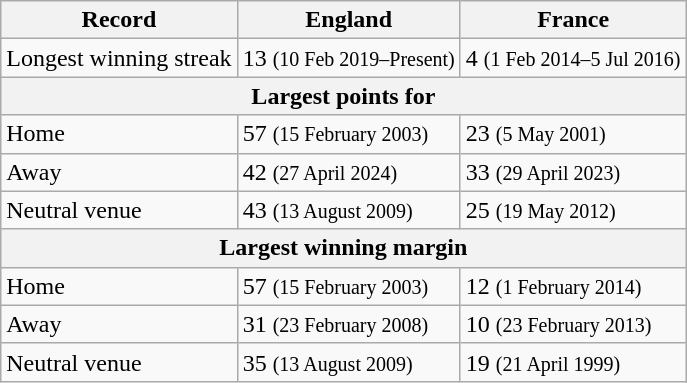<table class="wikitable">
<tr>
<th>Record</th>
<th>England</th>
<th>France</th>
</tr>
<tr>
<td>Longest winning streak</td>
<td>13 <small>(10 Feb 2019–Present)</small></td>
<td>4 <small>(1 Feb 2014–5 Jul 2016)</small></td>
</tr>
<tr>
<th colspan=3 align=center>Largest points for</th>
</tr>
<tr>
<td>Home</td>
<td>57 <small>(15 February 2003)</small></td>
<td>23 <small>(5 May 2001)</small></td>
</tr>
<tr>
<td>Away</td>
<td>42 <small>(27 April 2024)</small></td>
<td>33 <small>(29 April 2023)</small></td>
</tr>
<tr>
<td>Neutral venue</td>
<td>43 <small>(13 August 2009)</small></td>
<td>25 <small>(19 May 2012)</small></td>
</tr>
<tr>
<th colspan=3 align=center>Largest winning margin</th>
</tr>
<tr>
<td>Home</td>
<td>57 <small>(15 February 2003)</small></td>
<td>12 <small>(1 February 2014)</small></td>
</tr>
<tr>
<td>Away</td>
<td>31 <small>(23 February 2008)</small></td>
<td>10 <small>(23 February 2013)</small></td>
</tr>
<tr>
<td>Neutral venue</td>
<td>35 <small>(13 August 2009)</small></td>
<td>19 <small>(21 April 1999)</small></td>
</tr>
</table>
